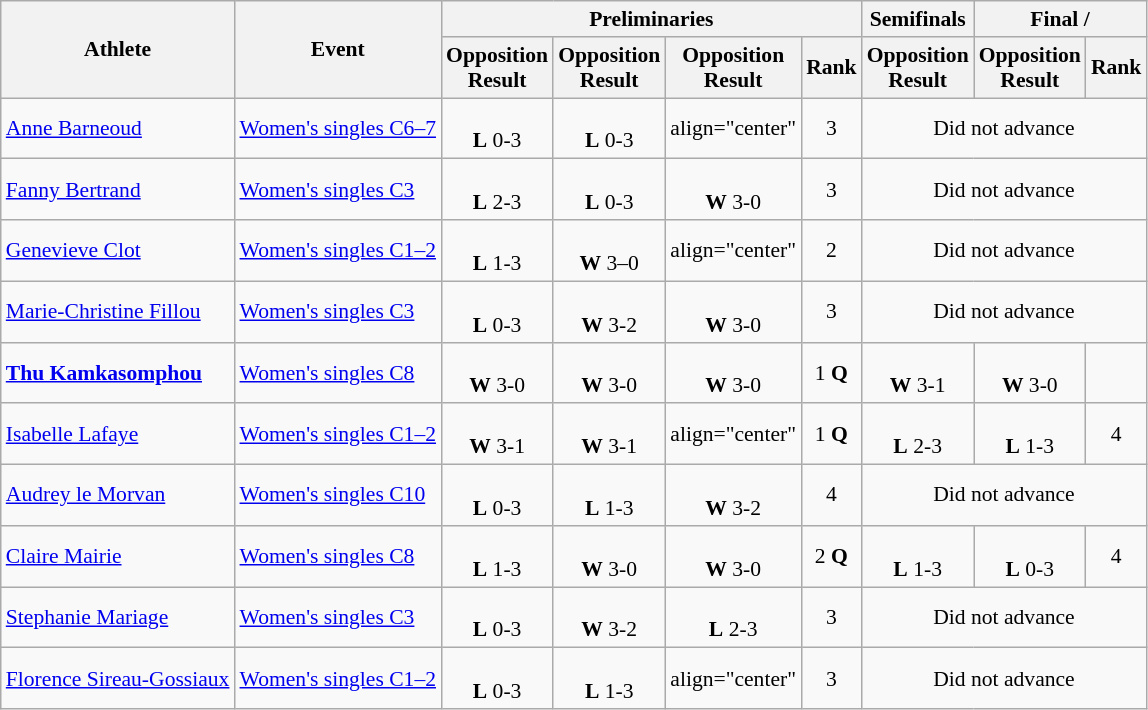<table class=wikitable style="font-size:90%">
<tr>
<th rowspan="2">Athlete</th>
<th rowspan="2">Event</th>
<th colspan="4">Preliminaries</th>
<th>Semifinals</th>
<th colspan="2">Final / </th>
</tr>
<tr>
<th>Opposition<br>Result</th>
<th>Opposition<br>Result</th>
<th>Opposition<br>Result</th>
<th>Rank</th>
<th>Opposition<br>Result</th>
<th>Opposition<br>Result</th>
<th>Rank</th>
</tr>
<tr>
<td><a href='#'>Anne Barneoud</a></td>
<td><a href='#'>Women's singles C6–7</a></td>
<td align="center"><br><strong>L</strong> 0-3</td>
<td align="center"><br><strong>L</strong> 0-3</td>
<td>align="center" </td>
<td align="center">3</td>
<td align="center" colspan="3">Did not advance</td>
</tr>
<tr>
<td><a href='#'>Fanny Bertrand</a></td>
<td><a href='#'>Women's singles C3</a></td>
<td align="center"><br><strong>L</strong> 2-3</td>
<td align="center"><br><strong>L</strong> 0-3</td>
<td align="center"><br><strong>W</strong> 3-0</td>
<td align="center">3</td>
<td align="center" colspan="3">Did not advance</td>
</tr>
<tr>
<td><a href='#'>Genevieve Clot</a></td>
<td><a href='#'>Women's singles C1–2</a></td>
<td align="center"><br><strong>L</strong> 1-3</td>
<td align="center"><br><strong>W</strong> 3–0</td>
<td>align="center" </td>
<td align="center">2</td>
<td align="center" colspan="3">Did not advance</td>
</tr>
<tr>
<td><a href='#'>Marie-Christine Fillou</a></td>
<td><a href='#'>Women's singles C3</a></td>
<td align="center"><br><strong>L</strong> 0-3</td>
<td align="center"><br><strong>W</strong> 3-2</td>
<td align="center"><br><strong>W</strong> 3-0</td>
<td align="center">3</td>
<td align="center" colspan="3">Did not advance</td>
</tr>
<tr>
<td><strong><a href='#'>Thu Kamkasomphou</a></strong></td>
<td><a href='#'>Women's singles C8</a></td>
<td align="center"><br><strong>W</strong> 3-0</td>
<td align="center"><br><strong>W</strong> 3-0</td>
<td align="center"><br><strong>W</strong> 3-0</td>
<td align="center">1 <strong>Q</strong></td>
<td align="center"><br><strong>W</strong> 3-1</td>
<td align="center"><br><strong>W</strong> 3-0</td>
<td align="center"></td>
</tr>
<tr>
<td><a href='#'>Isabelle Lafaye</a></td>
<td><a href='#'>Women's singles C1–2</a></td>
<td align="center"><br><strong>W</strong> 3-1</td>
<td align="center"><br><strong>W</strong> 3-1</td>
<td>align="center" </td>
<td align="center">1 <strong>Q</strong></td>
<td align="center"><br><strong>L</strong> 2-3</td>
<td align="center"><br><strong>L</strong> 1-3</td>
<td align="center">4</td>
</tr>
<tr>
<td><a href='#'>Audrey le Morvan</a></td>
<td><a href='#'>Women's singles C10</a></td>
<td align="center"><br><strong>L</strong> 0-3</td>
<td align="center"><br><strong>L</strong> 1-3</td>
<td align="center"><br><strong>W</strong> 3-2</td>
<td align="center">4</td>
<td align="center" colspan="3">Did not advance</td>
</tr>
<tr>
<td><a href='#'>Claire Mairie</a></td>
<td><a href='#'>Women's singles C8</a></td>
<td align="center"><br><strong>L</strong> 1-3</td>
<td align="center"><br><strong>W</strong> 3-0</td>
<td align="center"><br><strong>W</strong> 3-0</td>
<td align="center">2 <strong>Q</strong></td>
<td align="center"><br><strong>L</strong> 1-3</td>
<td align="center"><br><strong>L</strong> 0-3</td>
<td align="center">4</td>
</tr>
<tr>
<td><a href='#'>Stephanie Mariage</a></td>
<td><a href='#'>Women's singles C3</a></td>
<td align="center"><br><strong>L</strong> 0-3</td>
<td align="center"><br><strong>W</strong> 3-2</td>
<td align="center"><br><strong>L</strong> 2-3</td>
<td align="center">3</td>
<td align="center" colspan="3">Did not advance</td>
</tr>
<tr>
<td><a href='#'>Florence Sireau-Gossiaux</a></td>
<td><a href='#'>Women's singles C1–2</a></td>
<td align="center"><br><strong>L</strong> 0-3</td>
<td align="center"><br><strong>L</strong> 1-3</td>
<td>align="center" </td>
<td align="center">3</td>
<td align="center" colspan="3">Did not advance</td>
</tr>
</table>
